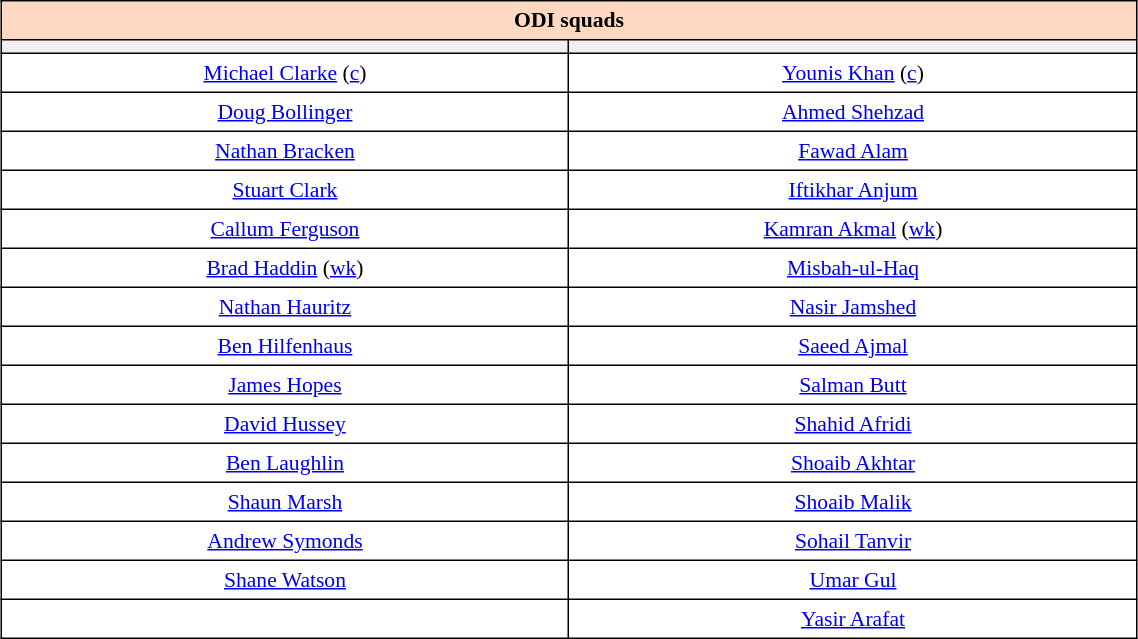<table name="squads" border="0" cellpadding="4" cellspacing="0" style="text-align:center; font-size:90%; border-collapse:collapse;width:60%;margin:auto;">
<tr>
<th style="background:#FFD8C1; border: 1px solid #000000;" colspan=2>ODI squads</th>
</tr>
<tr bgcolor="#efefef">
<th style="border: 1px solid #000000;" width=23%></th>
<th style="border: 1px solid #000000;" width=23%></th>
</tr>
<tr>
<td style="border: 1px solid #000000;"><a href='#'>Michael Clarke</a> (<a href='#'>c</a>)</td>
<td style="border: 1px solid #000000;"><a href='#'>Younis Khan</a> (<a href='#'>c</a>)</td>
</tr>
<tr>
<td style="border: 1px solid #000000;"><a href='#'>Doug Bollinger</a></td>
<td style="border: 1px solid #000000;"><a href='#'>Ahmed Shehzad</a></td>
</tr>
<tr>
<td style="border: 1px solid #000000;"><a href='#'>Nathan Bracken</a></td>
<td style="border: 1px solid #000000;"><a href='#'>Fawad Alam</a></td>
</tr>
<tr>
<td style="border: 1px solid #000000;"><a href='#'>Stuart Clark</a></td>
<td style="border: 1px solid #000000;"><a href='#'>Iftikhar Anjum</a></td>
</tr>
<tr>
<td style="border: 1px solid #000000;"><a href='#'>Callum Ferguson</a></td>
<td style="border: 1px solid #000000;"><a href='#'>Kamran Akmal</a> (<a href='#'>wk</a>)</td>
</tr>
<tr>
<td style="border: 1px solid #000000;"><a href='#'>Brad Haddin</a> (<a href='#'>wk</a>)</td>
<td style="border: 1px solid #000000;"><a href='#'>Misbah-ul-Haq</a></td>
</tr>
<tr>
<td style="border: 1px solid #000000;"><a href='#'>Nathan Hauritz</a></td>
<td style="border: 1px solid #000000;"><a href='#'>Nasir Jamshed</a></td>
</tr>
<tr>
<td style="border: 1px solid #000000;"><a href='#'>Ben Hilfenhaus</a></td>
<td style="border: 1px solid #000000;"><a href='#'>Saeed Ajmal</a></td>
</tr>
<tr>
<td style="border: 1px solid #000000;"><a href='#'>James Hopes</a></td>
<td style="border: 1px solid #000000;"><a href='#'>Salman Butt</a></td>
</tr>
<tr>
<td style="border: 1px solid #000000;"><a href='#'>David Hussey</a></td>
<td style="border: 1px solid #000000;"><a href='#'>Shahid Afridi</a></td>
</tr>
<tr>
<td style="border: 1px solid #000000;"><a href='#'>Ben Laughlin</a></td>
<td style="border: 1px solid #000000;"><a href='#'>Shoaib Akhtar</a></td>
</tr>
<tr>
<td style="border: 1px solid #000000;"><a href='#'>Shaun Marsh</a></td>
<td style="border: 1px solid #000000;"><a href='#'>Shoaib Malik</a></td>
</tr>
<tr>
<td style="border: 1px solid #000000;"><a href='#'>Andrew Symonds</a></td>
<td style="border: 1px solid #000000;"><a href='#'>Sohail Tanvir</a></td>
</tr>
<tr>
<td style="border: 1px solid #000000;"><a href='#'>Shane Watson</a></td>
<td style="border: 1px solid #000000;"><a href='#'>Umar Gul</a></td>
</tr>
<tr>
<td style="border: 1px solid #000000;"></td>
<td style="border: 1px solid #000000;"><a href='#'>Yasir Arafat</a></td>
</tr>
</table>
